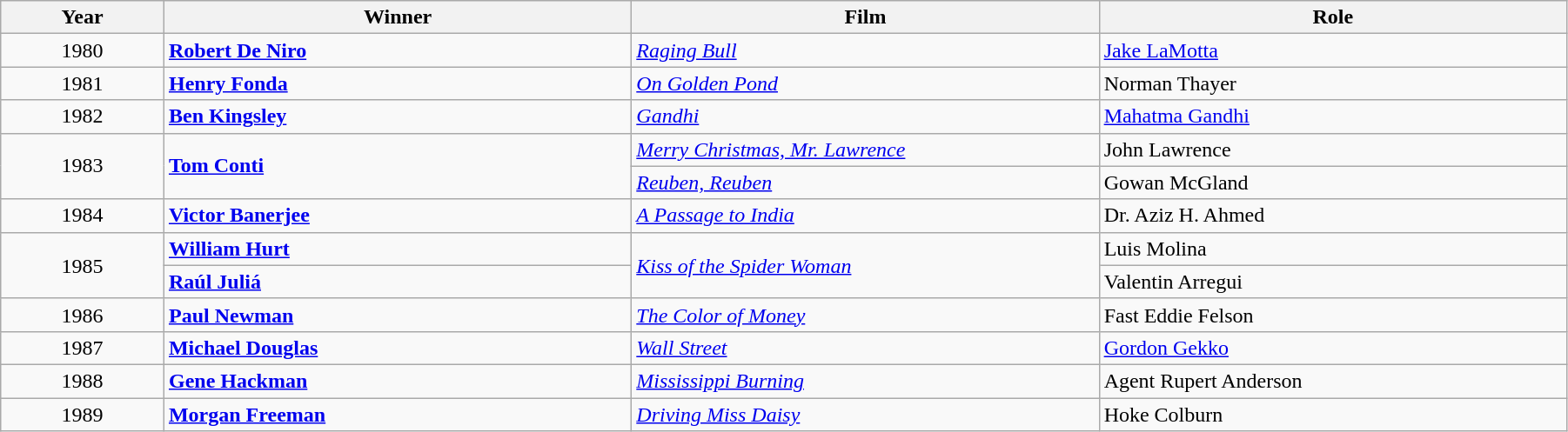<table class="wikitable" width="95%" cellpadding="5">
<tr>
<th width="100"><strong>Year</strong></th>
<th width="300"><strong>Winner</strong></th>
<th width="300"><strong>Film</strong></th>
<th width="300"><strong>Role</strong></th>
</tr>
<tr>
<td style="text-align:center;">1980</td>
<td><strong><a href='#'>Robert De Niro</a></strong></td>
<td><em><a href='#'>Raging Bull</a></em></td>
<td><a href='#'>Jake LaMotta</a></td>
</tr>
<tr>
<td style="text-align:center;">1981</td>
<td><strong><a href='#'>Henry Fonda</a></strong></td>
<td><em><a href='#'>On Golden Pond</a></em></td>
<td>Norman Thayer</td>
</tr>
<tr>
<td style="text-align:center;">1982</td>
<td><strong><a href='#'>Ben Kingsley</a></strong></td>
<td><em><a href='#'>Gandhi</a></em></td>
<td><a href='#'>Mahatma Gandhi</a></td>
</tr>
<tr>
<td rowspan="2" style="text-align:center;">1983</td>
<td rowspan="2"><strong><a href='#'>Tom Conti</a></strong></td>
<td><em><a href='#'>Merry Christmas, Mr. Lawrence</a></em></td>
<td>John Lawrence</td>
</tr>
<tr>
<td><em><a href='#'>Reuben, Reuben</a></em></td>
<td>Gowan McGland</td>
</tr>
<tr>
<td style="text-align:center;">1984</td>
<td><strong><a href='#'>Victor Banerjee</a></strong></td>
<td><em><a href='#'>A Passage to India</a></em></td>
<td>Dr. Aziz H. Ahmed</td>
</tr>
<tr>
<td rowspan="2" style="text-align:center;">1985</td>
<td><strong><a href='#'>William Hurt</a></strong></td>
<td rowspan="2"><em><a href='#'>Kiss of the Spider Woman</a></em></td>
<td>Luis Molina</td>
</tr>
<tr>
<td><strong><a href='#'>Raúl Juliá</a></strong></td>
<td>Valentin Arregui</td>
</tr>
<tr>
<td style="text-align:center;">1986</td>
<td><strong><a href='#'>Paul Newman</a></strong></td>
<td><em><a href='#'>The Color of Money</a></em></td>
<td>Fast Eddie Felson</td>
</tr>
<tr>
<td style="text-align:center;">1987</td>
<td><strong><a href='#'>Michael Douglas</a></strong></td>
<td><em><a href='#'>Wall Street</a></em></td>
<td><a href='#'>Gordon Gekko</a></td>
</tr>
<tr>
<td style="text-align:center;">1988</td>
<td><strong><a href='#'>Gene Hackman</a></strong></td>
<td><em><a href='#'>Mississippi Burning</a></em></td>
<td>Agent Rupert Anderson</td>
</tr>
<tr>
<td style="text-align:center;">1989</td>
<td><strong><a href='#'>Morgan Freeman</a></strong></td>
<td><em><a href='#'>Driving Miss Daisy</a></em></td>
<td>Hoke Colburn</td>
</tr>
</table>
